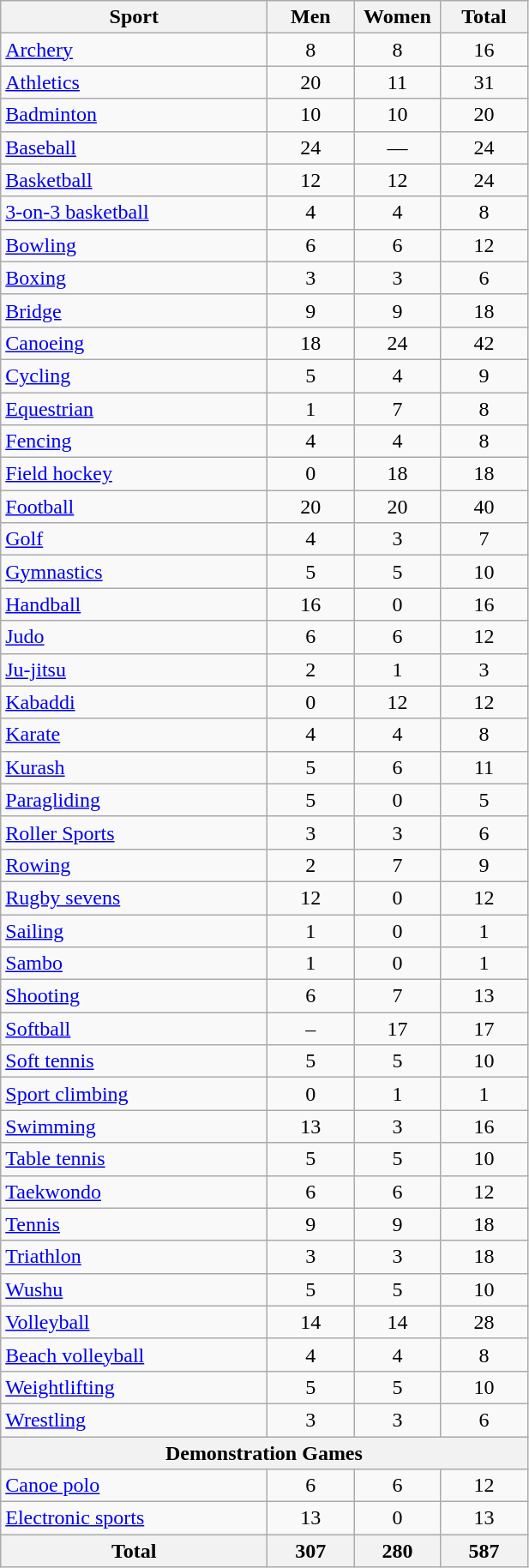<table class="wikitable" style="text-align:center;">
<tr>
<th width="200">Sport</th>
<th width="60">Men</th>
<th width="60">Women</th>
<th width="60">Total</th>
</tr>
<tr>
<td align="left"><a href='#'>Archery</a></td>
<td>8</td>
<td>8</td>
<td>16</td>
</tr>
<tr>
<td align="left"><a href='#'>Athletics</a></td>
<td>20</td>
<td>11</td>
<td>31</td>
</tr>
<tr>
<td align="left"><a href='#'>Badminton</a></td>
<td>10</td>
<td>10</td>
<td>20</td>
</tr>
<tr>
<td align="left"><a href='#'>Baseball</a></td>
<td>24</td>
<td>—</td>
<td>24</td>
</tr>
<tr>
<td align="left"><a href='#'>Basketball</a></td>
<td>12</td>
<td>12</td>
<td>24</td>
</tr>
<tr>
<td align="left"><a href='#'>3-on-3 basketball</a></td>
<td>4</td>
<td>4</td>
<td>8</td>
</tr>
<tr>
<td align="left"><a href='#'>Bowling</a></td>
<td>6</td>
<td>6</td>
<td>12</td>
</tr>
<tr>
<td align="left"><a href='#'>Boxing</a></td>
<td>3</td>
<td>3</td>
<td>6</td>
</tr>
<tr>
<td align="left"><a href='#'>Bridge</a></td>
<td>9</td>
<td>9</td>
<td>18</td>
</tr>
<tr>
<td align="left"><a href='#'>Canoeing</a></td>
<td>18</td>
<td>24</td>
<td>42</td>
</tr>
<tr>
<td align="left"><a href='#'>Cycling</a></td>
<td>5</td>
<td>4</td>
<td>9</td>
</tr>
<tr>
<td align="left"><a href='#'>Equestrian</a></td>
<td>1</td>
<td>7</td>
<td>8</td>
</tr>
<tr>
<td align="left"><a href='#'>Fencing</a></td>
<td>4</td>
<td>4</td>
<td>8</td>
</tr>
<tr>
<td align="left"><a href='#'>Field hockey</a></td>
<td>0</td>
<td>18</td>
<td>18</td>
</tr>
<tr>
<td align="left"><a href='#'>Football</a></td>
<td>20</td>
<td>20</td>
<td>40</td>
</tr>
<tr>
<td align="left"><a href='#'>Golf</a></td>
<td>4</td>
<td>3</td>
<td>7</td>
</tr>
<tr>
<td align="left"><a href='#'>Gymnastics</a></td>
<td>5</td>
<td>5</td>
<td>10</td>
</tr>
<tr>
<td align="left"><a href='#'>Handball</a></td>
<td>16</td>
<td>0</td>
<td>16</td>
</tr>
<tr>
<td align="left"><a href='#'>Judo</a></td>
<td>6</td>
<td>6</td>
<td>12</td>
</tr>
<tr>
<td align="left"><a href='#'>Ju-jitsu</a></td>
<td>2</td>
<td>1</td>
<td>3</td>
</tr>
<tr>
<td align="left"><a href='#'>Kabaddi</a></td>
<td>0</td>
<td>12</td>
<td>12</td>
</tr>
<tr>
<td align="left"><a href='#'>Karate</a></td>
<td>4</td>
<td>4</td>
<td>8</td>
</tr>
<tr>
<td align="left"><a href='#'>Kurash</a></td>
<td>5</td>
<td>6</td>
<td>11</td>
</tr>
<tr>
<td align="left"><a href='#'>Paragliding</a></td>
<td>5</td>
<td>0</td>
<td>5</td>
</tr>
<tr>
<td align="left"><a href='#'>Roller Sports</a></td>
<td>3</td>
<td>3</td>
<td>6</td>
</tr>
<tr>
<td align="left"><a href='#'>Rowing</a></td>
<td>2</td>
<td>7</td>
<td>9</td>
</tr>
<tr>
<td align="left"><a href='#'>Rugby sevens</a></td>
<td>12</td>
<td>0</td>
<td>12</td>
</tr>
<tr>
<td align="left"><a href='#'>Sailing</a></td>
<td>1</td>
<td>0</td>
<td>1</td>
</tr>
<tr>
<td align="left"><a href='#'>Sambo</a></td>
<td>1</td>
<td>0</td>
<td>1</td>
</tr>
<tr>
<td align="left"><a href='#'>Shooting</a></td>
<td>6</td>
<td>7</td>
<td>13</td>
</tr>
<tr>
<td align="left"><a href='#'>Softball</a></td>
<td>–</td>
<td>17</td>
<td>17</td>
</tr>
<tr>
<td align="left"><a href='#'>Soft tennis</a></td>
<td>5</td>
<td>5</td>
<td>10</td>
</tr>
<tr>
<td align="left"><a href='#'>Sport climbing</a></td>
<td>0</td>
<td>1</td>
<td>1</td>
</tr>
<tr>
<td align="left"><a href='#'>Swimming</a></td>
<td>13</td>
<td>3</td>
<td>16</td>
</tr>
<tr>
<td align="left"><a href='#'>Table tennis</a></td>
<td>5</td>
<td>5</td>
<td>10</td>
</tr>
<tr>
<td align="left"><a href='#'>Taekwondo</a></td>
<td>6</td>
<td>6</td>
<td>12</td>
</tr>
<tr>
<td align="left"><a href='#'>Tennis</a></td>
<td>9</td>
<td>9</td>
<td>18</td>
</tr>
<tr>
<td align="left"><a href='#'>Triathlon</a></td>
<td>3</td>
<td>3</td>
<td>18</td>
</tr>
<tr>
<td align="left"><a href='#'>Wushu</a></td>
<td>5</td>
<td>5</td>
<td>10</td>
</tr>
<tr>
<td align="left"><a href='#'>Volleyball</a></td>
<td>14</td>
<td>14</td>
<td>28</td>
</tr>
<tr>
<td align="left"><a href='#'>Beach volleyball</a></td>
<td>4</td>
<td>4</td>
<td>8</td>
</tr>
<tr>
<td align="left"><a href='#'>Weightlifting</a></td>
<td>5</td>
<td>5</td>
<td>10</td>
</tr>
<tr>
<td align="left"><a href='#'>Wrestling</a></td>
<td>3</td>
<td>3</td>
<td>6</td>
</tr>
<tr>
<th colspan="4">Demonstration Games</th>
</tr>
<tr>
<td align="left"><a href='#'>Canoe polo</a></td>
<td>6</td>
<td>6</td>
<td>12</td>
</tr>
<tr>
<td align="left"><a href='#'>Electronic sports</a></td>
<td>13</td>
<td>0</td>
<td>13</td>
</tr>
<tr>
<th>Total</th>
<th>307</th>
<th>280</th>
<th>587</th>
</tr>
</table>
